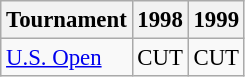<table class="wikitable" style="font-size:95%;text-align:center;">
<tr>
<th>Tournament</th>
<th>1998</th>
<th>1999</th>
</tr>
<tr>
<td align=left><a href='#'>U.S. Open</a></td>
<td>CUT</td>
<td>CUT</td>
</tr>
</table>
